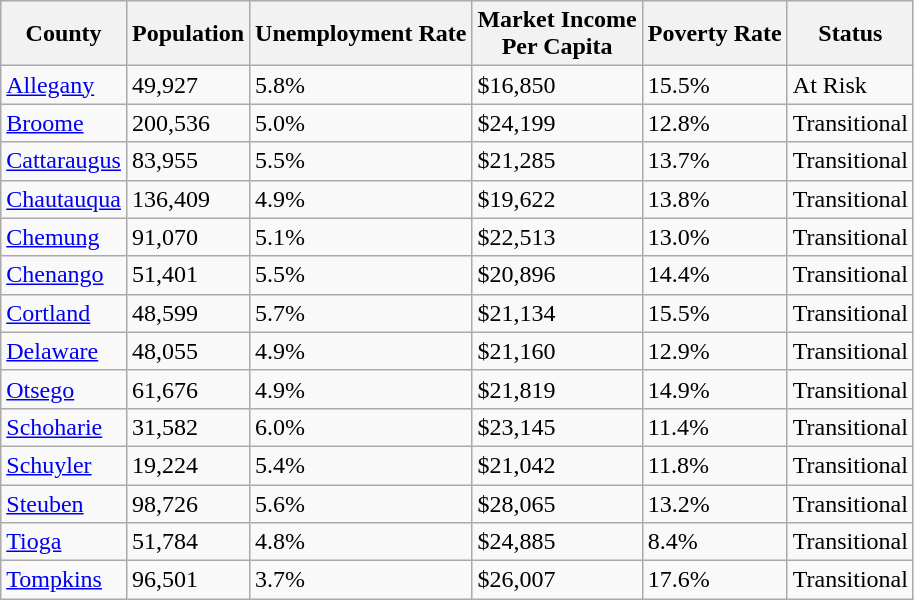<table class="wikitable sortable">
<tr>
<th>County</th>
<th>Population</th>
<th>Unemployment Rate</th>
<th>Market Income<br> Per Capita</th>
<th>Poverty Rate</th>
<th>Status</th>
</tr>
<tr>
<td><a href='#'>Allegany</a></td>
<td>49,927</td>
<td>5.8%</td>
<td>$16,850</td>
<td>15.5%</td>
<td>At Risk</td>
</tr>
<tr>
<td><a href='#'>Broome</a></td>
<td>200,536</td>
<td>5.0%</td>
<td>$24,199</td>
<td>12.8%</td>
<td>Transitional</td>
</tr>
<tr>
<td><a href='#'>Cattaraugus</a></td>
<td>83,955</td>
<td>5.5%</td>
<td>$21,285</td>
<td>13.7%</td>
<td>Transitional</td>
</tr>
<tr>
<td><a href='#'>Chautauqua</a></td>
<td>136,409</td>
<td>4.9%</td>
<td>$19,622</td>
<td>13.8%</td>
<td>Transitional</td>
</tr>
<tr>
<td><a href='#'>Chemung</a></td>
<td>91,070</td>
<td>5.1%</td>
<td>$22,513</td>
<td>13.0%</td>
<td>Transitional</td>
</tr>
<tr>
<td><a href='#'>Chenango</a></td>
<td>51,401</td>
<td>5.5%</td>
<td>$20,896</td>
<td>14.4%</td>
<td>Transitional</td>
</tr>
<tr>
<td><a href='#'>Cortland</a></td>
<td>48,599</td>
<td>5.7%</td>
<td>$21,134</td>
<td>15.5%</td>
<td>Transitional</td>
</tr>
<tr>
<td><a href='#'>Delaware</a></td>
<td>48,055</td>
<td>4.9%</td>
<td>$21,160</td>
<td>12.9%</td>
<td>Transitional</td>
</tr>
<tr>
<td><a href='#'>Otsego</a></td>
<td>61,676</td>
<td>4.9%</td>
<td>$21,819</td>
<td>14.9%</td>
<td>Transitional</td>
</tr>
<tr>
<td><a href='#'>Schoharie</a></td>
<td>31,582</td>
<td>6.0%</td>
<td>$23,145</td>
<td>11.4%</td>
<td>Transitional</td>
</tr>
<tr>
<td><a href='#'>Schuyler</a></td>
<td>19,224</td>
<td>5.4%</td>
<td>$21,042</td>
<td>11.8%</td>
<td>Transitional</td>
</tr>
<tr>
<td><a href='#'>Steuben</a></td>
<td>98,726</td>
<td>5.6%</td>
<td>$28,065</td>
<td>13.2%</td>
<td>Transitional</td>
</tr>
<tr>
<td><a href='#'>Tioga</a></td>
<td>51,784</td>
<td>4.8%</td>
<td>$24,885</td>
<td>8.4%</td>
<td>Transitional</td>
</tr>
<tr>
<td><a href='#'>Tompkins</a></td>
<td>96,501</td>
<td>3.7%</td>
<td>$26,007</td>
<td>17.6%</td>
<td>Transitional</td>
</tr>
</table>
